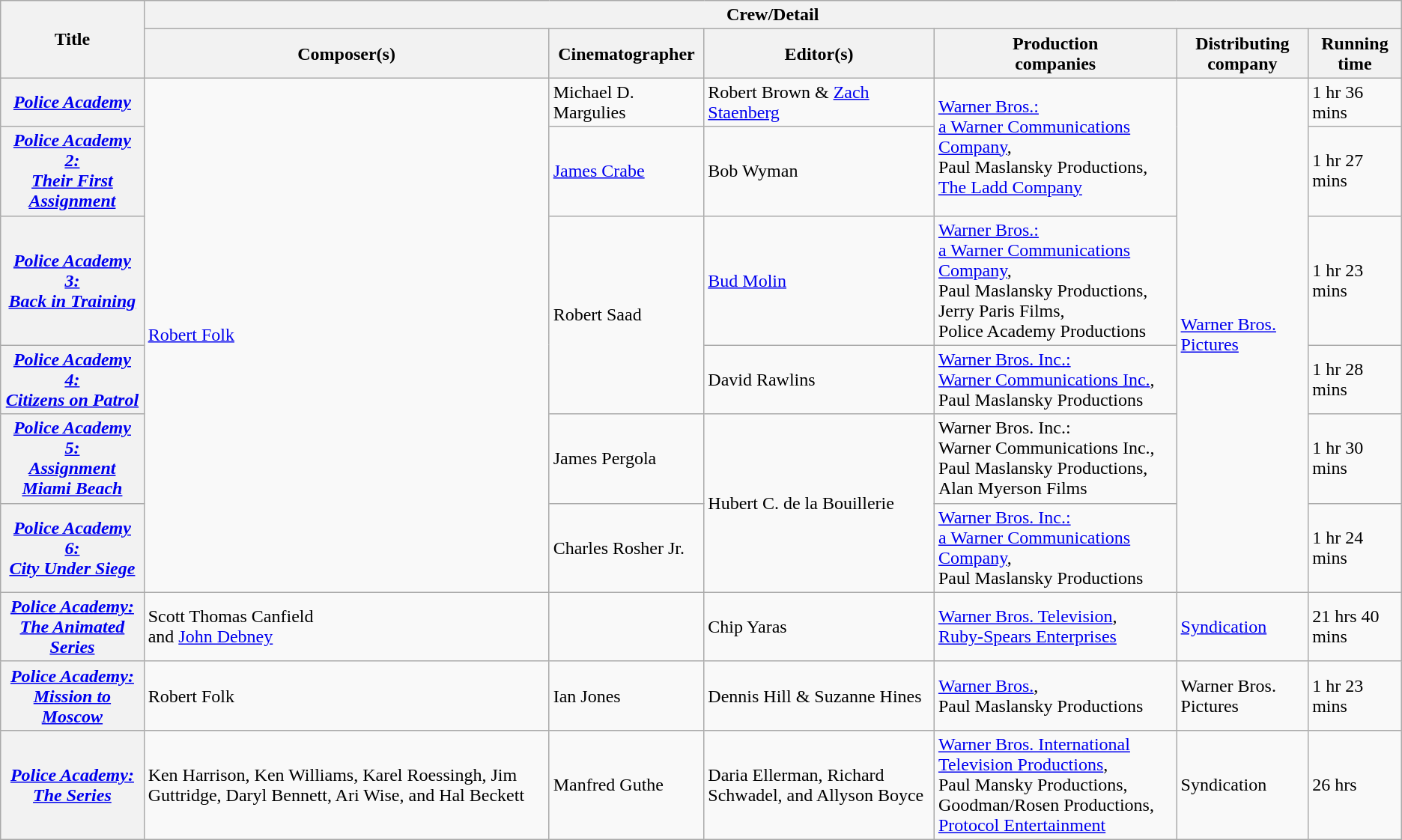<table class="wikitable sortable plainrowheaders">
<tr>
<th scope="col" rowspan="2">Title</th>
<th scope="colgroup" colspan="7">Crew/Detail</th>
</tr>
<tr>
<th scope="col" style="text-align:center;">Composer(s)</th>
<th scope="col" style="text-align:center;">Cinematographer</th>
<th scope="col" style="text-align:center;">Editor(s)</th>
<th scope="col" style="text-align:center;">Production <br>companies</th>
<th scope="col" style="text-align:center;">Distributing <br>company</th>
<th scope="col" style="text-align:center;">Running time</th>
</tr>
<tr>
<th scope="row"><em><a href='#'>Police Academy</a></em></th>
<td rowspan="6"><a href='#'>Robert Folk</a></td>
<td>Michael D. Margulies</td>
<td>Robert Brown & <a href='#'>Zach Staenberg</a></td>
<td rowspan="2"><a href='#'>Warner Bros.: <br>a Warner Communications Company</a>, <br>Paul Maslansky Productions, <br><a href='#'>The Ladd Company</a></td>
<td rowspan="6"><a href='#'>Warner Bros. Pictures</a></td>
<td>1 hr 36 mins</td>
</tr>
<tr>
<th scope="row"><em><a href='#'>Police Academy 2: <br>Their First Assignment</a></em></th>
<td><a href='#'>James Crabe</a></td>
<td>Bob Wyman</td>
<td>1 hr 27 mins</td>
</tr>
<tr>
<th scope="row"><em><a href='#'>Police Academy 3: <br>Back in Training</a></em></th>
<td rowspan="2">Robert Saad</td>
<td><a href='#'>Bud Molin</a></td>
<td><a href='#'>Warner Bros.: <br>a Warner Communications Company</a>, <br>Paul Maslansky Productions, <br>Jerry Paris Films, <br>Police Academy Productions</td>
<td>1 hr 23 mins</td>
</tr>
<tr>
<th scope="row"><em><a href='#'>Police Academy 4: <br>Citizens on Patrol</a></em></th>
<td>David Rawlins</td>
<td><a href='#'>Warner Bros. Inc.: <br>Warner Communications Inc.</a>, <br>Paul Maslansky Productions</td>
<td>1 hr 28 mins</td>
</tr>
<tr>
<th scope="row"><em><a href='#'>Police Academy 5: <br>Assignment Miami Beach</a></em></th>
<td>James Pergola</td>
<td rowspan="2">Hubert C. de la Bouillerie</td>
<td>Warner Bros. Inc.: <br>Warner Communications Inc., <br>Paul Maslansky Productions, <br>Alan Myerson Films</td>
<td>1 hr 30 mins</td>
</tr>
<tr>
<th scope="row"><em><a href='#'>Police Academy 6: <br>City Under Siege</a></em></th>
<td>Charles Rosher Jr.</td>
<td><a href='#'>Warner Bros. Inc.: <br>a Warner Communications Company</a>, <br>Paul Maslansky Productions</td>
<td>1 hr 24 mins</td>
</tr>
<tr>
<th scope="row"><em><a href='#'>Police Academy: <br>The Animated Series</a></em></th>
<td>Scott Thomas Canfield <br>and <a href='#'>John Debney</a></td>
<td></td>
<td>Chip Yaras</td>
<td><a href='#'>Warner Bros. Television</a>, <br><a href='#'>Ruby-Spears Enterprises</a></td>
<td><a href='#'>Syndication</a></td>
<td>21 hrs 40 mins <br></td>
</tr>
<tr>
<th scope="row"><em><a href='#'>Police Academy: <br>Mission to Moscow</a></em></th>
<td>Robert Folk</td>
<td>Ian Jones</td>
<td>Dennis Hill & Suzanne Hines</td>
<td><a href='#'>Warner Bros.</a>, <br>Paul Maslansky Productions</td>
<td>Warner Bros. Pictures</td>
<td>1 hr 23 mins</td>
</tr>
<tr>
<th scope="row"><em><a href='#'>Police Academy: <br>The Series</a></em></th>
<td>Ken Harrison, Ken Williams, Karel Roessingh, Jim Guttridge, Daryl Bennett, Ari Wise, and Hal Beckett</td>
<td>Manfred Guthe</td>
<td>Daria Ellerman, Richard Schwadel, and Allyson Boyce</td>
<td><a href='#'>Warner Bros. International Television Productions</a>, <br>Paul Mansky Productions, <br>Goodman/Rosen Productions, <br><a href='#'>Protocol Entertainment</a></td>
<td>Syndication</td>
<td>26 hrs <br></td>
</tr>
</table>
